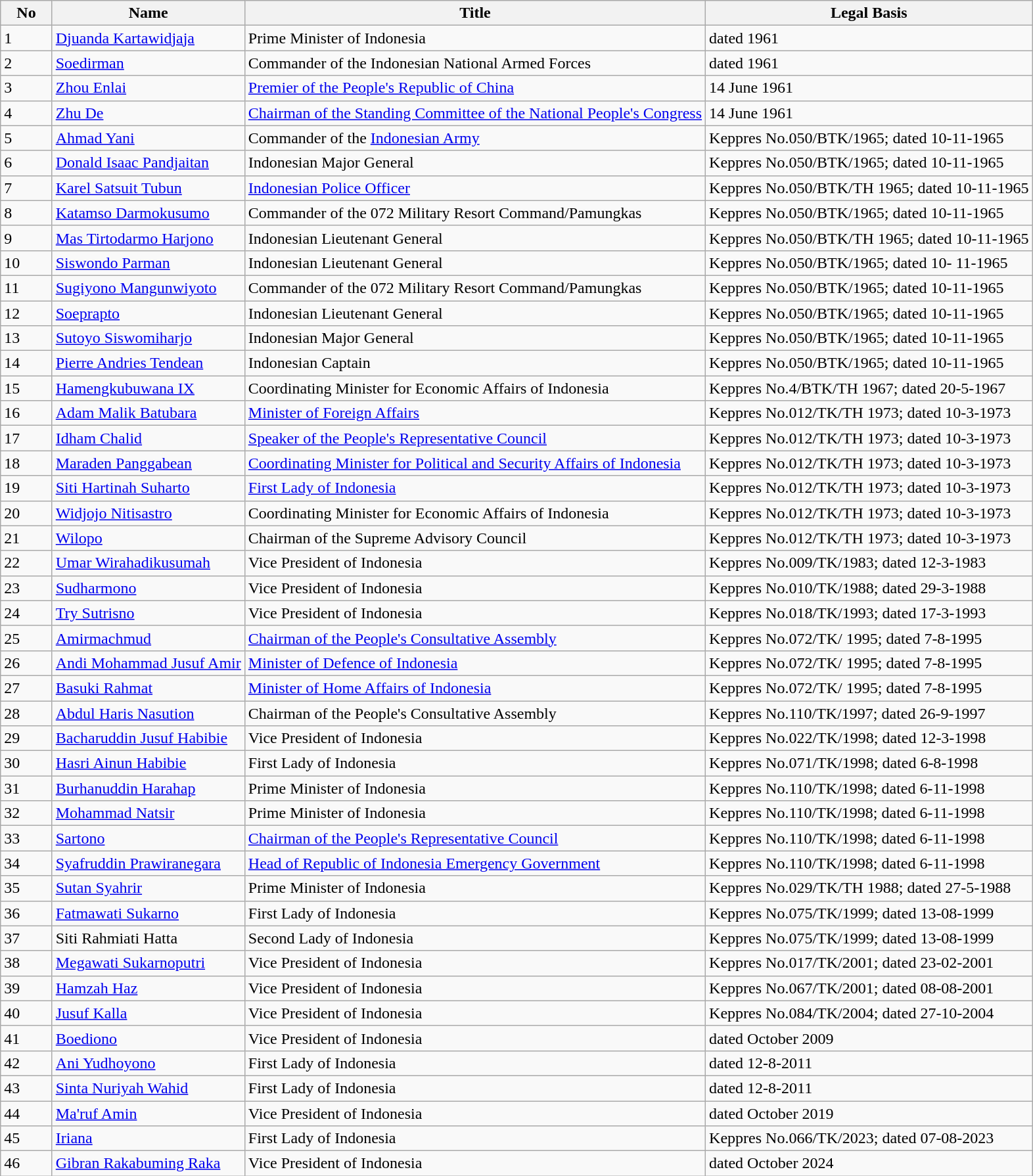<table class="wikitable">
<tr>
<th style="text-align:center; width:5%;">No</th>
<th style="text-align:center;">Name</th>
<th style="text-align:center;">Title</th>
<th style="text-align:center;">Legal Basis</th>
</tr>
<tr>
<td>1</td>
<td><a href='#'>Djuanda Kartawidjaja</a></td>
<td>Prime Minister of Indonesia</td>
<td>dated 1961</td>
</tr>
<tr>
<td>2</td>
<td><a href='#'>Soedirman</a></td>
<td>Commander of the Indonesian National Armed Forces</td>
<td>dated 1961</td>
</tr>
<tr>
<td>3</td>
<td><a href='#'>Zhou Enlai</a></td>
<td><a href='#'>Premier of the People's Republic of China</a></td>
<td>14 June 1961</td>
</tr>
<tr>
<td>4</td>
<td><a href='#'>Zhu De</a></td>
<td><a href='#'>Chairman of the Standing Committee of the National People's Congress</a></td>
<td>14 June 1961</td>
</tr>
<tr>
<td>5</td>
<td><a href='#'>Ahmad Yani</a></td>
<td>Commander of the <a href='#'>Indonesian Army</a></td>
<td>Keppres No.050/BTK/1965; dated 10-11-1965</td>
</tr>
<tr>
<td>6</td>
<td><a href='#'>Donald Isaac Pandjaitan</a></td>
<td>Indonesian Major General</td>
<td>Keppres No.050/BTK/1965; dated 10-11-1965</td>
</tr>
<tr>
<td>7</td>
<td><a href='#'>Karel Satsuit Tubun</a></td>
<td><a href='#'>Indonesian Police Officer</a></td>
<td>Keppres No.050/BTK/TH 1965; dated 10-11-1965</td>
</tr>
<tr>
<td>8</td>
<td><a href='#'>Katamso Darmokusumo</a></td>
<td>Commander of the 072 Military Resort Command/Pamungkas</td>
<td>Keppres No.050/BTK/1965; dated 10-11-1965</td>
</tr>
<tr>
<td>9</td>
<td><a href='#'>Mas Tirtodarmo Harjono</a></td>
<td>Indonesian Lieutenant General</td>
<td>Keppres No.050/BTK/TH 1965; dated 10-11-1965</td>
</tr>
<tr>
<td>10</td>
<td><a href='#'>Siswondo Parman</a></td>
<td>Indonesian Lieutenant General</td>
<td>Keppres No.050/BTK/1965; dated 10- 11-1965</td>
</tr>
<tr>
<td>11</td>
<td><a href='#'>Sugiyono Mangunwiyoto</a></td>
<td>Commander of the 072 Military Resort Command/Pamungkas</td>
<td>Keppres No.050/BTK/1965; dated 10-11-1965</td>
</tr>
<tr>
<td>12</td>
<td><a href='#'>Soeprapto</a></td>
<td>Indonesian Lieutenant General</td>
<td>Keppres No.050/BTK/1965; dated 10-11-1965</td>
</tr>
<tr>
<td>13</td>
<td><a href='#'>Sutoyo Siswomiharjo</a></td>
<td>Indonesian Major General</td>
<td>Keppres No.050/BTK/1965; dated 10-11-1965</td>
</tr>
<tr>
<td>14</td>
<td><a href='#'>Pierre Andries Tendean</a></td>
<td>Indonesian Captain</td>
<td>Keppres No.050/BTK/1965; dated 10-11-1965</td>
</tr>
<tr>
<td>15</td>
<td><a href='#'>Hamengkubuwana IX</a></td>
<td>Coordinating Minister for Economic Affairs of Indonesia</td>
<td>Keppres No.4/BTK/TH 1967; dated 20-5-1967</td>
</tr>
<tr>
<td>16</td>
<td><a href='#'>Adam Malik Batubara</a></td>
<td><a href='#'>Minister of Foreign Affairs</a></td>
<td>Keppres No.012/TK/TH 1973; dated 10-3-1973</td>
</tr>
<tr>
<td>17</td>
<td><a href='#'>Idham Chalid</a></td>
<td><a href='#'>Speaker of the People's Representative Council</a></td>
<td>Keppres No.012/TK/TH 1973; dated 10-3-1973</td>
</tr>
<tr>
<td>18</td>
<td><a href='#'>Maraden Panggabean</a></td>
<td><a href='#'>Coordinating Minister for Political and Security Affairs of Indonesia</a></td>
<td>Keppres No.012/TK/TH 1973; dated 10-3-1973</td>
</tr>
<tr>
<td>19</td>
<td><a href='#'>Siti Hartinah Suharto</a></td>
<td><a href='#'>First Lady of Indonesia</a></td>
<td>Keppres No.012/TK/TH 1973; dated 10-3-1973</td>
</tr>
<tr>
<td>20</td>
<td><a href='#'>Widjojo Nitisastro</a></td>
<td>Coordinating Minister for Economic Affairs of Indonesia</td>
<td>Keppres No.012/TK/TH 1973; dated 10-3-1973</td>
</tr>
<tr>
<td>21</td>
<td><a href='#'>Wilopo</a></td>
<td>Chairman of the Supreme Advisory Council</td>
<td>Keppres No.012/TK/TH 1973; dated 10-3-1973</td>
</tr>
<tr>
<td>22</td>
<td><a href='#'>Umar Wirahadikusumah</a></td>
<td>Vice President of Indonesia</td>
<td>Keppres No.009/TK/1983; dated 12-3-1983</td>
</tr>
<tr>
<td>23</td>
<td><a href='#'>Sudharmono</a></td>
<td>Vice President of Indonesia</td>
<td>Keppres No.010/TK/1988; dated 29-3-1988</td>
</tr>
<tr>
<td>24</td>
<td><a href='#'>Try Sutrisno</a></td>
<td>Vice President of Indonesia</td>
<td>Keppres No.018/TK/1993; dated 17-3-1993</td>
</tr>
<tr>
<td>25</td>
<td><a href='#'>Amirmachmud</a></td>
<td><a href='#'>Chairman of the People's Consultative Assembly</a></td>
<td>Keppres No.072/TK/ 1995; dated 7-8-1995</td>
</tr>
<tr>
<td>26</td>
<td><a href='#'>Andi Mohammad Jusuf Amir</a></td>
<td><a href='#'>Minister of Defence of Indonesia</a></td>
<td>Keppres No.072/TK/ 1995; dated 7-8-1995</td>
</tr>
<tr>
<td>27</td>
<td><a href='#'>Basuki Rahmat</a></td>
<td><a href='#'>Minister of Home Affairs of Indonesia</a></td>
<td>Keppres No.072/TK/ 1995; dated 7-8-1995</td>
</tr>
<tr>
<td>28</td>
<td><a href='#'>Abdul Haris Nasution</a></td>
<td>Chairman of the People's Consultative Assembly</td>
<td>Keppres No.110/TK/1997; dated 26-9-1997</td>
</tr>
<tr>
<td>29</td>
<td><a href='#'>Bacharuddin Jusuf Habibie</a></td>
<td>Vice President of Indonesia</td>
<td>Keppres No.022/TK/1998; dated 12-3-1998</td>
</tr>
<tr>
<td>30</td>
<td><a href='#'>Hasri Ainun Habibie</a></td>
<td>First Lady of Indonesia</td>
<td>Keppres No.071/TK/1998; dated 6-8-1998</td>
</tr>
<tr>
<td>31</td>
<td><a href='#'>Burhanuddin Harahap</a></td>
<td>Prime Minister of Indonesia</td>
<td>Keppres No.110/TK/1998; dated 6-11-1998</td>
</tr>
<tr>
<td>32</td>
<td><a href='#'>Mohammad Natsir</a></td>
<td>Prime Minister of Indonesia</td>
<td>Keppres No.110/TK/1998; dated 6-11-1998</td>
</tr>
<tr>
<td>33</td>
<td><a href='#'>Sartono</a></td>
<td><a href='#'>Chairman of the People's Representative Council</a></td>
<td>Keppres No.110/TK/1998; dated 6-11-1998</td>
</tr>
<tr>
<td>34</td>
<td><a href='#'>Syafruddin Prawiranegara</a></td>
<td><a href='#'>Head of Republic of Indonesia Emergency Government</a></td>
<td>Keppres No.110/TK/1998; dated 6-11-1998</td>
</tr>
<tr>
<td>35</td>
<td><a href='#'>Sutan Syahrir</a></td>
<td>Prime Minister of Indonesia</td>
<td>Keppres No.029/TK/TH 1988; dated 27-5-1988</td>
</tr>
<tr>
<td>36</td>
<td><a href='#'>Fatmawati Sukarno</a></td>
<td>First Lady of Indonesia</td>
<td>Keppres No.075/TK/1999; dated 13-08-1999</td>
</tr>
<tr>
<td>37</td>
<td>Siti Rahmiati Hatta</td>
<td>Second Lady of Indonesia</td>
<td>Keppres No.075/TK/1999; dated 13-08-1999</td>
</tr>
<tr>
<td>38</td>
<td><a href='#'>Megawati Sukarnoputri</a></td>
<td>Vice President of Indonesia</td>
<td>Keppres No.017/TK/2001; dated 23-02-2001</td>
</tr>
<tr>
<td>39</td>
<td><a href='#'>Hamzah Haz</a></td>
<td>Vice President of Indonesia</td>
<td>Keppres No.067/TK/2001; dated 08-08-2001</td>
</tr>
<tr>
<td>40</td>
<td><a href='#'>Jusuf Kalla</a></td>
<td>Vice President of Indonesia</td>
<td>Keppres No.084/TK/2004; dated 27-10-2004</td>
</tr>
<tr>
<td>41</td>
<td><a href='#'>Boediono</a></td>
<td>Vice President of Indonesia</td>
<td>dated October 2009</td>
</tr>
<tr>
<td>42</td>
<td><a href='#'>Ani Yudhoyono</a></td>
<td>First Lady of Indonesia</td>
<td>dated 12-8-2011</td>
</tr>
<tr>
<td>43</td>
<td><a href='#'>Sinta Nuriyah Wahid</a></td>
<td>First Lady of Indonesia</td>
<td>dated 12-8-2011</td>
</tr>
<tr>
<td>44</td>
<td><a href='#'>Ma'ruf Amin</a></td>
<td>Vice President of Indonesia</td>
<td>dated October 2019</td>
</tr>
<tr>
<td>45</td>
<td><a href='#'>Iriana</a></td>
<td>First Lady of Indonesia</td>
<td>Keppres No.066/TK/2023; dated 07-08-2023</td>
</tr>
<tr>
<td>46</td>
<td><a href='#'>Gibran Rakabuming Raka</a></td>
<td>Vice President of Indonesia</td>
<td>dated October 2024</td>
</tr>
</table>
